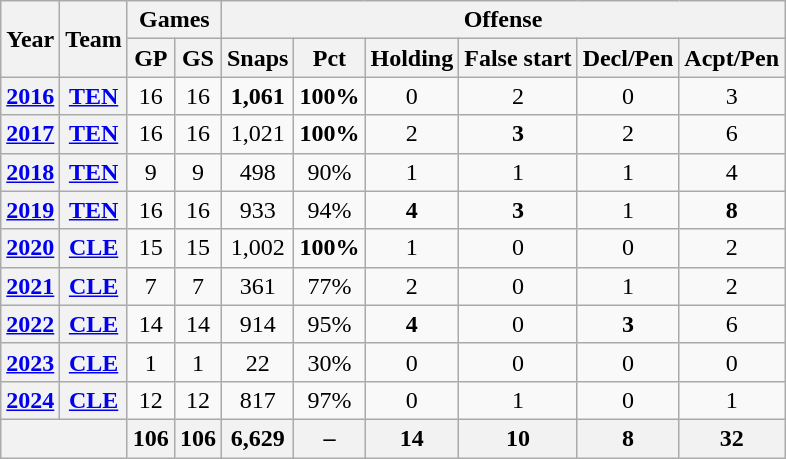<table class="wikitable" style="text-align:center;">
<tr>
<th rowspan="2">Year</th>
<th rowspan="2">Team</th>
<th colspan="2">Games</th>
<th colspan="8">Offense</th>
</tr>
<tr>
<th>GP</th>
<th>GS</th>
<th>Snaps</th>
<th>Pct</th>
<th>Holding</th>
<th>False start</th>
<th>Decl/Pen</th>
<th>Acpt/Pen</th>
</tr>
<tr>
<th><a href='#'>2016</a></th>
<th><a href='#'>TEN</a></th>
<td>16</td>
<td>16</td>
<td><strong>1,061</strong></td>
<td><strong>100%</strong></td>
<td>0</td>
<td>2</td>
<td>0</td>
<td>3</td>
</tr>
<tr>
<th><a href='#'>2017</a></th>
<th><a href='#'>TEN</a></th>
<td>16</td>
<td>16</td>
<td>1,021</td>
<td><strong>100%</strong></td>
<td>2</td>
<td><strong>3</strong></td>
<td>2</td>
<td>6</td>
</tr>
<tr>
<th><a href='#'>2018</a></th>
<th><a href='#'>TEN</a></th>
<td>9</td>
<td>9</td>
<td>498</td>
<td>90%</td>
<td>1</td>
<td>1</td>
<td>1</td>
<td>4</td>
</tr>
<tr>
<th><a href='#'>2019</a></th>
<th><a href='#'>TEN</a></th>
<td>16</td>
<td>16</td>
<td>933</td>
<td>94%</td>
<td><strong>4</strong></td>
<td><strong>3</strong></td>
<td>1</td>
<td><strong>8</strong></td>
</tr>
<tr>
<th><a href='#'>2020</a></th>
<th><a href='#'>CLE</a></th>
<td>15</td>
<td>15</td>
<td>1,002</td>
<td><strong>100%</strong></td>
<td>1</td>
<td>0</td>
<td>0</td>
<td>2</td>
</tr>
<tr>
<th><a href='#'>2021</a></th>
<th><a href='#'>CLE</a></th>
<td>7</td>
<td>7</td>
<td>361</td>
<td>77%</td>
<td>2</td>
<td>0</td>
<td>1</td>
<td>2</td>
</tr>
<tr>
<th><a href='#'>2022</a></th>
<th><a href='#'>CLE</a></th>
<td>14</td>
<td>14</td>
<td>914</td>
<td>95%</td>
<td><strong>4</strong></td>
<td>0</td>
<td><strong>3</strong></td>
<td>6</td>
</tr>
<tr>
<th><a href='#'>2023</a></th>
<th><a href='#'>CLE</a></th>
<td>1</td>
<td>1</td>
<td>22</td>
<td>30%</td>
<td>0</td>
<td>0</td>
<td>0</td>
<td>0</td>
</tr>
<tr>
<th><a href='#'>2024</a></th>
<th><a href='#'>CLE</a></th>
<td>12</td>
<td>12</td>
<td>817</td>
<td>97%</td>
<td>0</td>
<td>1</td>
<td>0</td>
<td>1</td>
</tr>
<tr>
<th colspan="2"></th>
<th>106</th>
<th>106</th>
<th>6,629</th>
<th>–</th>
<th>14</th>
<th>10</th>
<th>8</th>
<th>32</th>
</tr>
</table>
